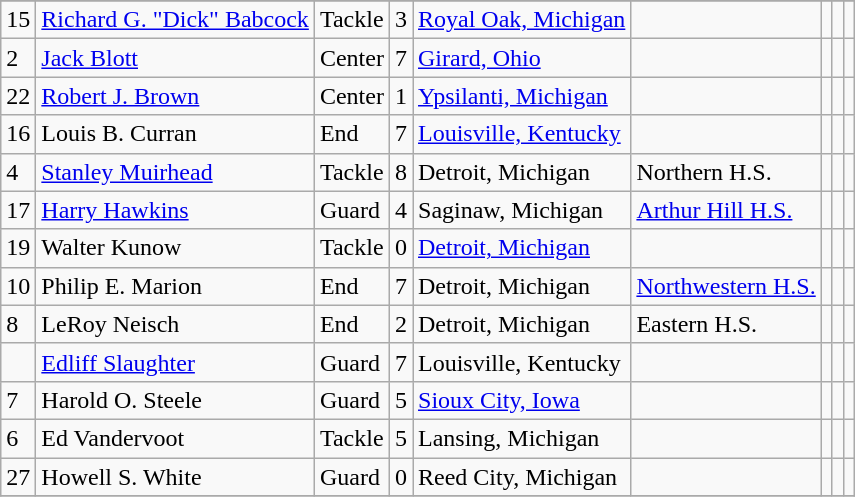<table class="wikitable">
<tr>
</tr>
<tr>
<td>15</td>
<td><a href='#'>Richard G. "Dick" Babcock</a></td>
<td>Tackle</td>
<td>3</td>
<td><a href='#'>Royal Oak, Michigan</a></td>
<td></td>
<td></td>
<td></td>
<td></td>
</tr>
<tr>
<td>2</td>
<td><a href='#'>Jack Blott</a></td>
<td>Center</td>
<td>7</td>
<td><a href='#'>Girard, Ohio</a></td>
<td></td>
<td></td>
<td></td>
<td></td>
</tr>
<tr>
<td>22</td>
<td><a href='#'>Robert J. Brown</a></td>
<td>Center</td>
<td>1</td>
<td><a href='#'>Ypsilanti, Michigan</a></td>
<td></td>
<td></td>
<td></td>
<td></td>
</tr>
<tr>
<td>16</td>
<td>Louis B. Curran</td>
<td>End</td>
<td>7</td>
<td><a href='#'>Louisville, Kentucky</a></td>
<td></td>
<td></td>
<td></td>
<td></td>
</tr>
<tr>
<td>4</td>
<td><a href='#'>Stanley Muirhead</a></td>
<td>Tackle</td>
<td>8</td>
<td>Detroit, Michigan</td>
<td>Northern H.S.</td>
<td></td>
<td></td>
<td></td>
</tr>
<tr>
<td>17</td>
<td><a href='#'>Harry Hawkins</a></td>
<td>Guard</td>
<td>4</td>
<td>Saginaw, Michigan</td>
<td><a href='#'>Arthur Hill H.S.</a></td>
<td></td>
<td></td>
<td></td>
</tr>
<tr>
<td>19</td>
<td>Walter Kunow</td>
<td>Tackle</td>
<td>0</td>
<td><a href='#'>Detroit, Michigan</a></td>
<td></td>
<td></td>
<td></td>
<td></td>
</tr>
<tr>
<td>10</td>
<td>Philip E. Marion</td>
<td>End</td>
<td>7</td>
<td>Detroit, Michigan</td>
<td><a href='#'>Northwestern H.S.</a></td>
<td></td>
<td></td>
<td></td>
</tr>
<tr>
<td>8</td>
<td>LeRoy Neisch</td>
<td>End</td>
<td>2</td>
<td>Detroit, Michigan</td>
<td>Eastern H.S.</td>
<td></td>
<td></td>
<td></td>
</tr>
<tr>
<td></td>
<td><a href='#'>Edliff Slaughter</a></td>
<td>Guard</td>
<td>7</td>
<td>Louisville, Kentucky</td>
<td></td>
<td></td>
<td></td>
<td></td>
</tr>
<tr>
<td>7</td>
<td>Harold O. Steele</td>
<td>Guard</td>
<td>5</td>
<td><a href='#'>Sioux City, Iowa</a></td>
<td></td>
<td></td>
<td></td>
<td></td>
</tr>
<tr>
<td>6</td>
<td>Ed Vandervoot</td>
<td>Tackle</td>
<td>5</td>
<td>Lansing, Michigan</td>
<td></td>
<td></td>
<td></td>
<td></td>
</tr>
<tr>
<td>27</td>
<td>Howell S. White</td>
<td>Guard</td>
<td>0</td>
<td>Reed City, Michigan</td>
<td></td>
<td></td>
<td></td>
<td></td>
</tr>
<tr>
</tr>
</table>
